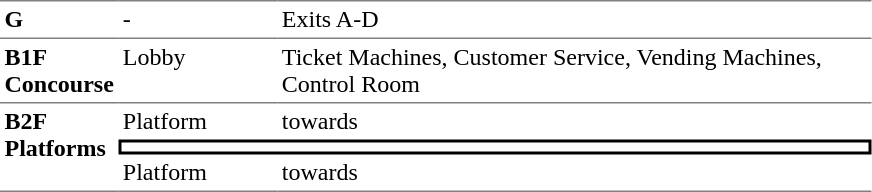<table table border=0 cellspacing=0 cellpadding=3>
<tr>
<td style="border-top:solid 1px gray;" width=50 valign=top><strong>G</strong></td>
<td style="border-top:solid 1px gray;" width=100 valign=top>-</td>
<td style="border-top:solid 1px gray;" width=390 valign=top>Exits A-D</td>
</tr>
<tr>
<td style="border-bottom:solid 1px gray; border-top:solid 1px gray;" valign=top width=50><strong>B1F<br>Concourse</strong></td>
<td style="border-bottom:solid 1px gray; border-top:solid 1px gray;" valign=top width=100>Lobby</td>
<td style="border-bottom:solid 1px gray; border-top:solid 1px gray;" valign=top width=390>Ticket Machines, Customer Service, Vending Machines, Control Room</td>
</tr>
<tr>
<td style="border-bottom:solid 1px gray;" rowspan=3 valign=top><strong>B2F<br>Platforms</strong></td>
<td>Platform</td>
<td>  towards  </td>
</tr>
<tr>
<td style="border-right:solid 2px black;border-left:solid 2px black;border-top:solid 2px black;border-bottom:solid 2px black;text-align:center;" colspan=2></td>
</tr>
<tr>
<td style="border-bottom:solid 1px gray;">Platform</td>
<td style="border-bottom:solid 1px gray;">  towards   </td>
</tr>
</table>
